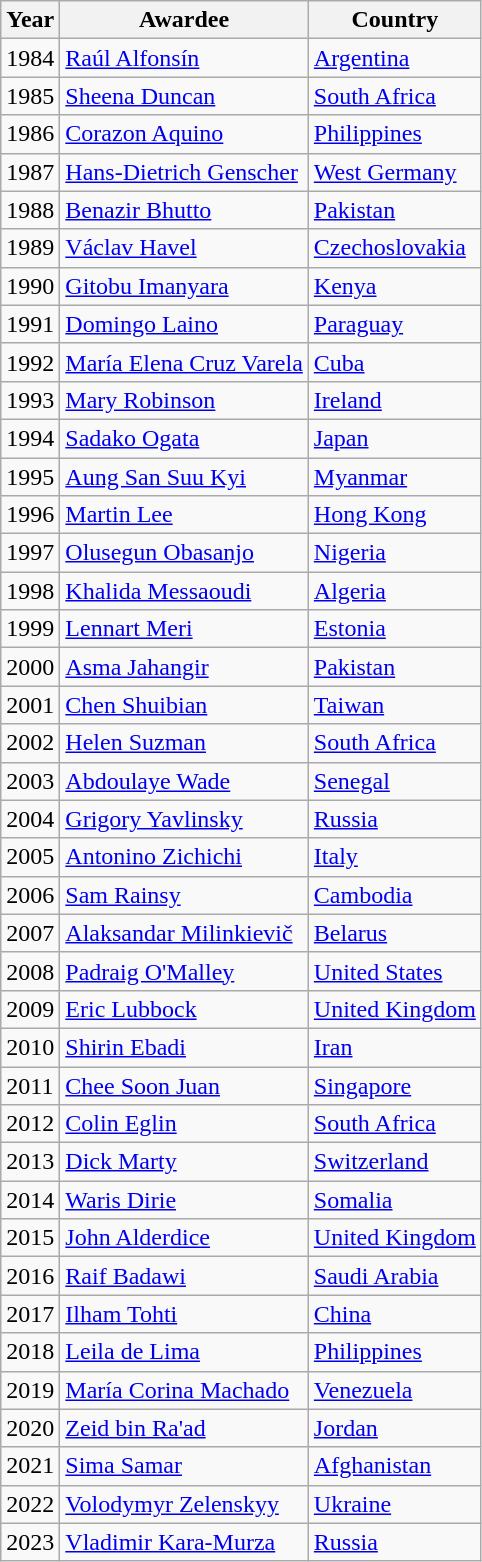<table class="wikitable sortable">
<tr>
<th>Year</th>
<th>Awardee</th>
<th>Country</th>
</tr>
<tr>
<td>1984</td>
<td><a href='#'>Raúl Alfonsín</a></td>
<td><a href='#'>Argentina</a></td>
</tr>
<tr>
<td>1985</td>
<td><a href='#'>Sheena Duncan</a></td>
<td><a href='#'>South Africa</a></td>
</tr>
<tr>
<td>1986</td>
<td><a href='#'>Corazon Aquino</a></td>
<td><a href='#'>Philippines</a></td>
</tr>
<tr>
<td>1987</td>
<td><a href='#'>Hans-Dietrich Genscher</a></td>
<td><a href='#'>West Germany</a></td>
</tr>
<tr>
<td>1988</td>
<td><a href='#'>Benazir Bhutto</a></td>
<td><a href='#'>Pakistan</a></td>
</tr>
<tr>
<td>1989</td>
<td><a href='#'>Václav Havel</a></td>
<td><a href='#'>Czechoslovakia</a></td>
</tr>
<tr>
<td>1990</td>
<td><a href='#'>Gitobu Imanyara</a></td>
<td><a href='#'>Kenya</a></td>
</tr>
<tr>
<td>1991</td>
<td><a href='#'>Domingo Laino</a></td>
<td><a href='#'>Paraguay</a></td>
</tr>
<tr>
<td>1992</td>
<td><a href='#'>María Elena Cruz Varela</a></td>
<td><a href='#'>Cuba</a></td>
</tr>
<tr>
<td>1993</td>
<td><a href='#'>Mary Robinson</a></td>
<td><a href='#'>Ireland</a></td>
</tr>
<tr>
<td>1994</td>
<td><a href='#'>Sadako Ogata</a></td>
<td><a href='#'>Japan</a></td>
</tr>
<tr>
<td>1995</td>
<td><a href='#'>Aung San Suu Kyi</a></td>
<td><a href='#'>Myanmar</a></td>
</tr>
<tr>
<td>1996</td>
<td><a href='#'>Martin Lee</a></td>
<td><a href='#'>Hong Kong</a></td>
</tr>
<tr>
<td>1997</td>
<td><a href='#'>Olusegun Obasanjo</a></td>
<td><a href='#'>Nigeria</a></td>
</tr>
<tr>
<td>1998</td>
<td><a href='#'>Khalida Messaoudi</a></td>
<td><a href='#'>Algeria</a></td>
</tr>
<tr>
<td>1999</td>
<td><a href='#'>Lennart Meri</a></td>
<td><a href='#'>Estonia</a></td>
</tr>
<tr>
<td>2000</td>
<td><a href='#'>Asma Jahangir</a></td>
<td><a href='#'>Pakistan</a></td>
</tr>
<tr>
<td>2001</td>
<td><a href='#'>Chen Shuibian</a></td>
<td><a href='#'>Taiwan</a></td>
</tr>
<tr>
<td>2002</td>
<td><a href='#'>Helen Suzman</a></td>
<td><a href='#'>South Africa</a></td>
</tr>
<tr>
<td>2003</td>
<td><a href='#'>Abdoulaye Wade</a></td>
<td><a href='#'>Senegal</a></td>
</tr>
<tr>
<td>2004</td>
<td><a href='#'>Grigory Yavlinsky</a></td>
<td><a href='#'>Russia</a></td>
</tr>
<tr>
<td>2005</td>
<td><a href='#'>Antonino Zichichi</a></td>
<td><a href='#'>Italy</a></td>
</tr>
<tr>
<td>2006</td>
<td><a href='#'>Sam Rainsy</a></td>
<td><a href='#'>Cambodia</a></td>
</tr>
<tr>
<td>2007</td>
<td><a href='#'>Alaksandar Milinkievič</a></td>
<td><a href='#'>Belarus</a></td>
</tr>
<tr>
<td>2008</td>
<td><a href='#'>Padraig O'Malley</a></td>
<td><a href='#'>United States</a></td>
</tr>
<tr>
<td>2009</td>
<td><a href='#'>Eric Lubbock</a></td>
<td><a href='#'>United Kingdom</a></td>
</tr>
<tr>
<td>2010</td>
<td><a href='#'>Shirin Ebadi</a></td>
<td><a href='#'>Iran</a></td>
</tr>
<tr>
<td>2011</td>
<td><a href='#'>Chee Soon Juan</a></td>
<td><a href='#'>Singapore</a></td>
</tr>
<tr>
<td>2012</td>
<td><a href='#'>Colin Eglin</a></td>
<td><a href='#'>South Africa</a></td>
</tr>
<tr>
<td>2013</td>
<td><a href='#'>Dick Marty</a></td>
<td><a href='#'>Switzerland</a></td>
</tr>
<tr>
<td>2014</td>
<td><a href='#'>Waris Dirie</a></td>
<td><a href='#'>Somalia</a></td>
</tr>
<tr>
<td>2015</td>
<td><a href='#'>John Alderdice</a></td>
<td><a href='#'>United Kingdom</a></td>
</tr>
<tr>
<td>2016</td>
<td><a href='#'>Raif Badawi</a></td>
<td><a href='#'>Saudi Arabia</a></td>
</tr>
<tr>
<td>2017</td>
<td><a href='#'>Ilham Tohti</a></td>
<td><a href='#'>China</a></td>
</tr>
<tr>
<td>2018</td>
<td><a href='#'>Leila de Lima</a></td>
<td><a href='#'>Philippines</a></td>
</tr>
<tr>
<td>2019</td>
<td><a href='#'>María Corina Machado</a></td>
<td><a href='#'>Venezuela</a></td>
</tr>
<tr>
<td>2020</td>
<td><a href='#'>Zeid bin Ra'ad</a></td>
<td><a href='#'>Jordan</a></td>
</tr>
<tr>
<td>2021</td>
<td><a href='#'>Sima Samar</a></td>
<td><a href='#'>Afghanistan</a></td>
</tr>
<tr>
<td>2022</td>
<td><a href='#'>Volodymyr Zelenskyy</a></td>
<td><a href='#'>Ukraine</a></td>
</tr>
<tr>
<td>2023</td>
<td><a href='#'>Vladimir Kara-Murza</a></td>
<td><a href='#'>Russia</a></td>
</tr>
</table>
